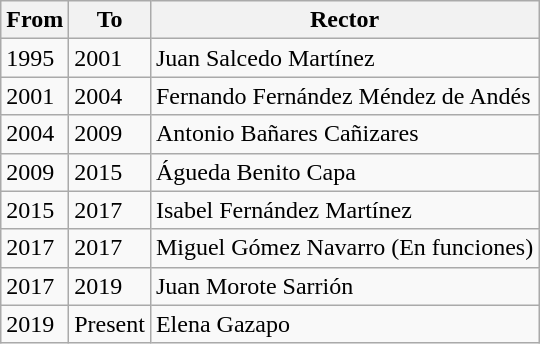<table class="wikitable">
<tr>
<th>From</th>
<th>To</th>
<th>Rector</th>
</tr>
<tr>
<td>1995</td>
<td>2001</td>
<td>Juan Salcedo Martínez</td>
</tr>
<tr>
<td>2001</td>
<td>2004</td>
<td>Fernando Fernández Méndez de Andés</td>
</tr>
<tr>
<td>2004</td>
<td>2009</td>
<td>Antonio Bañares Cañizares</td>
</tr>
<tr>
<td>2009</td>
<td>2015</td>
<td>Águeda Benito Capa</td>
</tr>
<tr>
<td>2015</td>
<td>2017</td>
<td>Isabel Fernández Martínez</td>
</tr>
<tr>
<td>2017</td>
<td>2017</td>
<td>Miguel Gómez Navarro (En funciones)</td>
</tr>
<tr>
<td>2017</td>
<td>2019</td>
<td>Juan Morote Sarrión</td>
</tr>
<tr>
<td>2019</td>
<td>Present</td>
<td>Elena Gazapo</td>
</tr>
</table>
